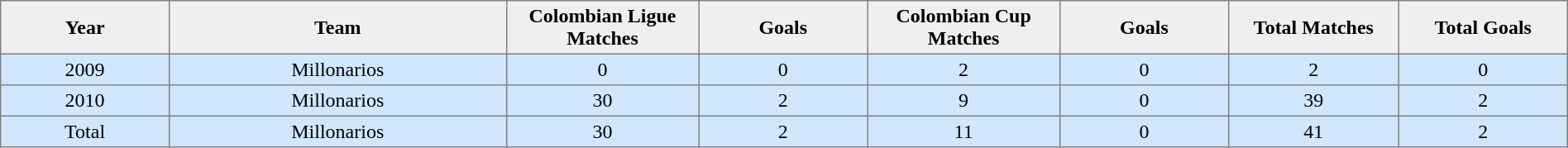<table cellpadding=3 cellspacing=0 width=100% width=40% border=1 style="border-collapse:collapse"|>
<tr align=center>
<th bgcolor=#efefef width=5%>Year</th>
<th bgcolor=#efefef width=10%>Team</th>
<th bgcolor=#efefef width=5%>Colombian Ligue Matches</th>
<th bgcolor=#efefef width=5%>Goals</th>
<th bgcolor=#efefef width=5%>Colombian Cup Matches</th>
<th bgcolor=#efefef width=5%>Goals</th>
<th bgcolor=#efefef width=5%>Total Matches</th>
<th bgcolor=#efefef width=5%>Total Goals</th>
</tr>
<tr align=center bgcolor=#DOE7FF>
<td>2009</td>
<td>Millonarios</td>
<td>0</td>
<td>0</td>
<td>2</td>
<td>0</td>
<td>2</td>
<td>0</td>
</tr>
<tr align=center bgcolor=#DOE7FF>
<td>2010</td>
<td>Millonarios</td>
<td>30</td>
<td>2</td>
<td>9</td>
<td>0</td>
<td>39</td>
<td>2</td>
</tr>
<tr align=center bgcolor=#DOE7FF>
<td>Total</td>
<td>Millonarios</td>
<td>30</td>
<td>2</td>
<td>11</td>
<td>0</td>
<td>41</td>
<td>2</td>
</tr>
</table>
